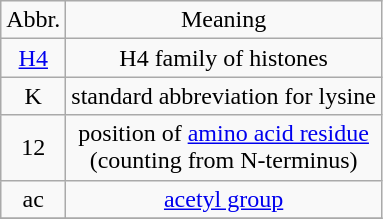<table class="wikitable" style="text-align:center">
<tr>
<td>Abbr.</td>
<td>Meaning</td>
</tr>
<tr>
<td><a href='#'>H4</a></td>
<td>H4 family of histones</td>
</tr>
<tr>
<td>K</td>
<td>standard abbreviation for lysine</td>
</tr>
<tr>
<td>12</td>
<td>position of <a href='#'>amino acid residue</a> <br>(counting from N-terminus)</td>
</tr>
<tr>
<td>ac</td>
<td><a href='#'>acetyl group</a></td>
</tr>
<tr>
</tr>
</table>
